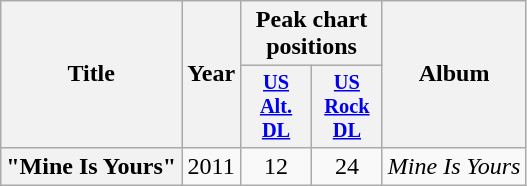<table class="wikitable plainrowheaders" style="text-align:center;">
<tr>
<th scope="col" rowspan="2">Title</th>
<th scope="col" rowspan="2">Year</th>
<th scope="col" colspan="2">Peak chart positions</th>
<th scope="col" rowspan="2">Album</th>
</tr>
<tr>
<th scope="col" style="width:3em;font-size:85%;"><a href='#'>US<br>Alt.<br>DL</a><br></th>
<th scope="col" style="width:3em;font-size:85%;"><a href='#'>US<br>Rock<br>DL</a><br></th>
</tr>
<tr>
<th scope="row">"Mine Is Yours"</th>
<td>2011</td>
<td>12</td>
<td>24</td>
<td><em>Mine Is Yours</em></td>
</tr>
</table>
